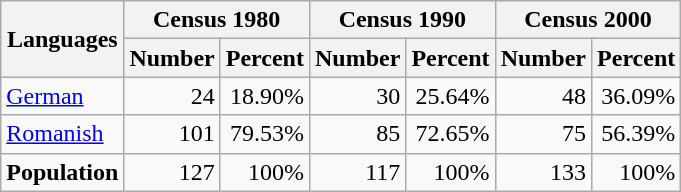<table class="wikitable">
<tr ---->
<th rowspan="2">Languages</th>
<th colspan="2">Census 1980</th>
<th colspan="2">Census 1990</th>
<th colspan="2">Census 2000</th>
</tr>
<tr ---->
<th>Number</th>
<th>Percent</th>
<th>Number</th>
<th>Percent</th>
<th>Number</th>
<th>Percent</th>
</tr>
<tr ---->
<td><a href='#'>German</a></td>
<td align=right>24</td>
<td align=right>18.90%</td>
<td align=right>30</td>
<td align=right>25.64%</td>
<td align=right>48</td>
<td align=right>36.09%</td>
</tr>
<tr ---->
<td><a href='#'>Romanish</a></td>
<td align=right>101</td>
<td align=right>79.53%</td>
<td align=right>85</td>
<td align=right>72.65%</td>
<td align=right>75</td>
<td align=right>56.39%</td>
</tr>
<tr ---->
<td><strong>Population</strong></td>
<td align=right>127</td>
<td align=right>100%</td>
<td align=right>117</td>
<td align=right>100%</td>
<td align=right>133</td>
<td align=right>100%</td>
</tr>
</table>
